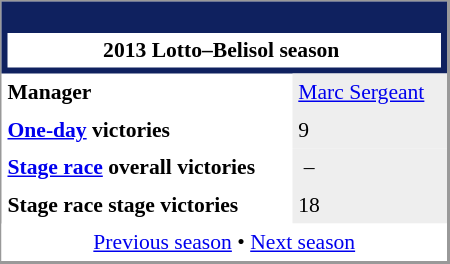<table align="right" cellpadding="4" cellspacing="0" style="margin-left:1em; width:300px; font-size:90%; border:1px solid #999; border-right-width:2px; border-bottom-width:2px; background-color:white;">
<tr>
<th colspan="2" style="background-color:#0F215F"><br><table style="background:#FFFFFF;text-align:center;width:100%;">
<tr>
<td style="background:#FFFFFF;" align="center" width="100%"><span> 2013 Lotto–Belisol season</span></td>
<td padding=15px></td>
</tr>
</table>
</th>
</tr>
<tr>
<td><strong>Manager</strong></td>
<td bgcolor=#EEEEEE><a href='#'>Marc Sergeant</a></td>
</tr>
<tr>
<td><strong><a href='#'>One-day</a> victories</strong></td>
<td bgcolor=#EEEEEE>9</td>
</tr>
<tr>
<td><strong><a href='#'>Stage race</a> overall victories</strong></td>
<td bgcolor=#EEEEEE> –</td>
</tr>
<tr>
<td><strong>Stage race stage victories</strong></td>
<td bgcolor=#EEEEEE>18</td>
</tr>
<tr>
<td colspan="2" bgcolor="white" align="center"><a href='#'>Previous season</a> • <a href='#'>Next season</a></td>
</tr>
</table>
